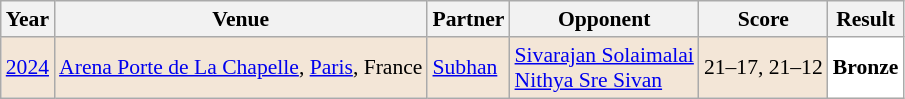<table class="sortable wikitable" style="font-size: 90%;">
<tr>
<th>Year</th>
<th>Venue</th>
<th>Partner</th>
<th>Opponent</th>
<th>Score</th>
<th>Result</th>
</tr>
<tr style="background:#F3E6D7">
<td align="center"><a href='#'>2024</a></td>
<td align="left"><a href='#'>Arena Porte de La Chapelle</a>, <a href='#'>Paris</a>, France</td>
<td align="left"> <a href='#'>Subhan</a></td>
<td align="left"> <a href='#'>Sivarajan Solaimalai</a><br> <a href='#'>Nithya Sre Sivan</a></td>
<td align="left">21–17, 21–12</td>
<td style="text-align:left; background:white"> <strong>Bronze</strong></td>
</tr>
</table>
